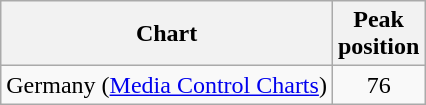<table class="wikitable sortable">
<tr>
<th>Chart</th>
<th>Peak<br>position</th>
</tr>
<tr>
<td>Germany (<a href='#'>Media Control Charts</a>)</td>
<td align="center">76</td>
</tr>
</table>
